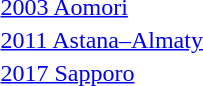<table>
<tr>
<td><a href='#'>2003 Aomori</a></td>
<td></td>
<td></td>
<td></td>
</tr>
<tr>
<td><a href='#'>2011 Astana–Almaty</a></td>
<td></td>
<td></td>
<td></td>
</tr>
<tr>
<td><a href='#'>2017 Sapporo</a></td>
<td></td>
<td></td>
<td></td>
</tr>
</table>
